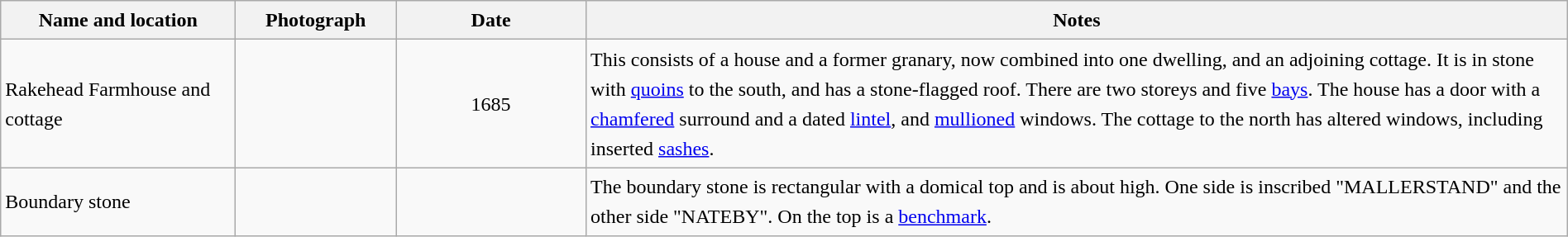<table class="wikitable sortable plainrowheaders" style="width:100%;border:0px;text-align:left;line-height:150%;">
<tr>
<th scope="col"  style="width:150px">Name and location</th>
<th scope="col"  style="width:100px" class="unsortable">Photograph</th>
<th scope="col"  style="width:120px">Date</th>
<th scope="col"  style="width:650px" class="unsortable">Notes</th>
</tr>
<tr>
<td>Rakehead Farmhouse and cottage<br><small></small></td>
<td></td>
<td align="center">1685</td>
<td>This consists of a house and a former granary, now combined into one dwelling, and an adjoining cottage.  It is in stone with <a href='#'>quoins</a> to the south, and has a stone-flagged roof.  There are two storeys and five <a href='#'>bays</a>.  The house has a door with a <a href='#'>chamfered</a> surround and a dated <a href='#'>lintel</a>, and <a href='#'>mullioned</a> windows.  The cottage to the north has altered windows, including inserted <a href='#'>sashes</a>.</td>
</tr>
<tr>
<td>Boundary stone<br><small></small></td>
<td></td>
<td align="center"></td>
<td>The boundary stone is rectangular with a domical top and is about  high.  One side is inscribed "MALLERSTAND" and the other side "NATEBY".  On the top is a <a href='#'>benchmark</a>.</td>
</tr>
<tr>
</tr>
</table>
